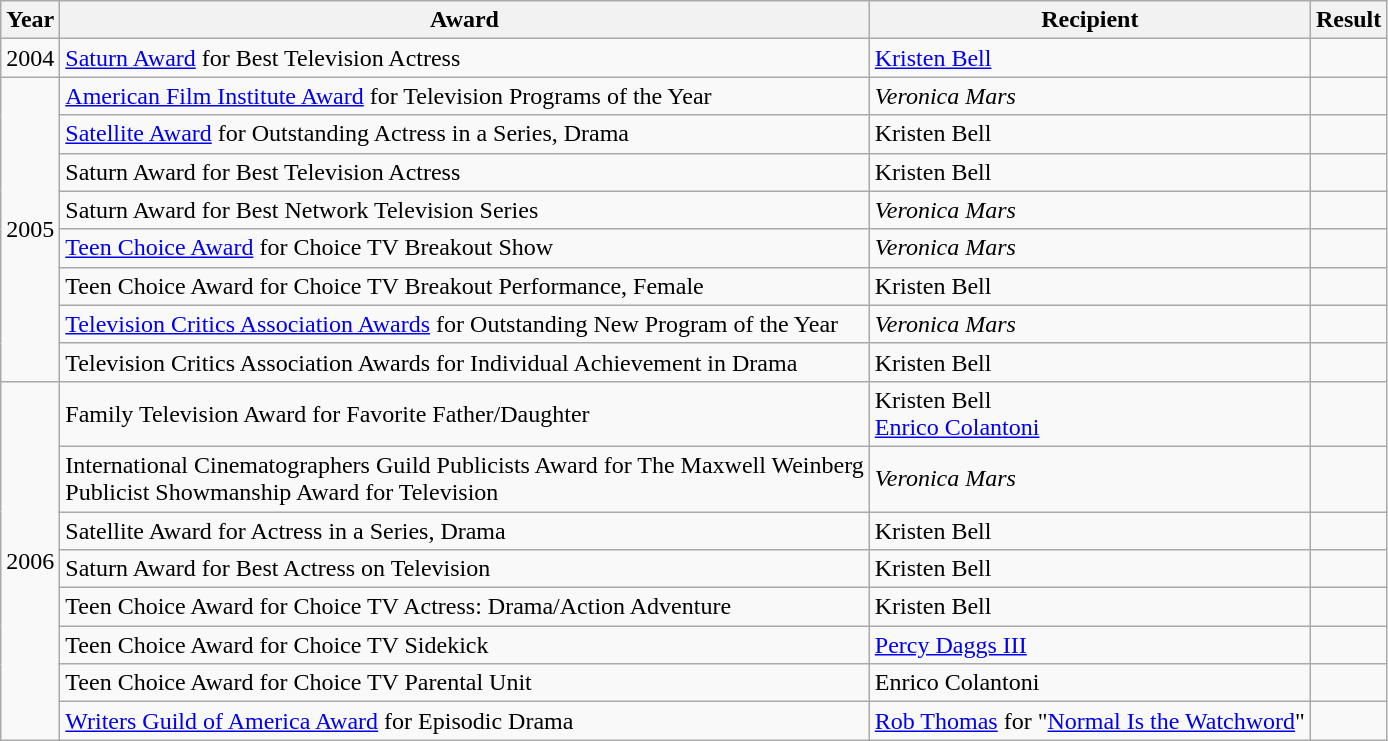<table class="wikitable">
<tr>
<th>Year</th>
<th>Award</th>
<th>Recipient</th>
<th>Result</th>
</tr>
<tr>
<td rowspan="1">2004</td>
<td><a href='#'>Saturn Award</a> for Best Television Actress</td>
<td><a href='#'>Kristen Bell</a></td>
<td></td>
</tr>
<tr>
<td rowspan="8">2005</td>
<td><a href='#'>American Film Institute Award</a> for Television Programs of the Year</td>
<td><em>Veronica Mars</em></td>
<td></td>
</tr>
<tr>
<td><a href='#'>Satellite Award</a> for Outstanding Actress in a Series, Drama</td>
<td>Kristen Bell</td>
<td></td>
</tr>
<tr>
<td>Saturn Award for Best Television Actress</td>
<td>Kristen Bell</td>
<td></td>
</tr>
<tr>
<td>Saturn Award for Best Network Television Series</td>
<td><em>Veronica Mars</em></td>
<td></td>
</tr>
<tr>
<td><a href='#'>Teen Choice Award</a> for Choice TV Breakout Show</td>
<td><em>Veronica Mars</em></td>
<td></td>
</tr>
<tr>
<td>Teen Choice Award for Choice TV Breakout Performance, Female</td>
<td>Kristen Bell</td>
<td></td>
</tr>
<tr>
<td><a href='#'>Television Critics Association Awards</a> for Outstanding New Program of the Year</td>
<td><em>Veronica Mars</em></td>
<td></td>
</tr>
<tr>
<td>Television Critics Association Awards for Individual Achievement in Drama</td>
<td>Kristen Bell</td>
<td></td>
</tr>
<tr>
<td rowspan="8">2006</td>
<td>Family Television Award for Favorite Father/Daughter</td>
<td>Kristen Bell<br><a href='#'>Enrico Colantoni</a></td>
<td></td>
</tr>
<tr>
<td>International Cinematographers Guild Publicists Award for The Maxwell Weinberg<br>Publicist Showmanship Award for Television</td>
<td><em>Veronica Mars</em></td>
<td></td>
</tr>
<tr>
<td>Satellite Award for Actress in a Series, Drama</td>
<td>Kristen Bell</td>
<td></td>
</tr>
<tr>
<td>Saturn Award for Best Actress on Television</td>
<td>Kristen Bell</td>
<td></td>
</tr>
<tr>
<td>Teen Choice Award for Choice TV Actress: Drama/Action Adventure</td>
<td>Kristen Bell</td>
<td></td>
</tr>
<tr>
<td>Teen Choice Award for Choice TV Sidekick</td>
<td><a href='#'>Percy Daggs III</a></td>
<td></td>
</tr>
<tr>
<td>Teen Choice Award for Choice TV Parental Unit</td>
<td>Enrico Colantoni</td>
<td></td>
</tr>
<tr>
<td><a href='#'>Writers Guild of America Award</a> for Episodic Drama</td>
<td><a href='#'>Rob Thomas</a> for "<a href='#'>Normal Is the Watchword</a>"</td>
<td></td>
</tr>
</table>
